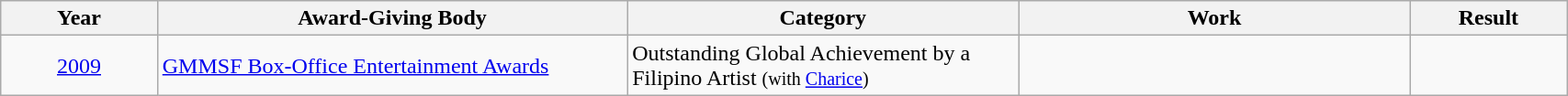<table | width="90%" class="wikitable sortable">
<tr>
<th width="10%">Year</th>
<th width="30%">Award-Giving Body</th>
<th width="25%">Category</th>
<th width="25%">Work</th>
<th width="10%">Result</th>
</tr>
<tr>
<td rowspan="1" align="center"><a href='#'>2009</a></td>
<td rowspan="1" align="left"><a href='#'>GMMSF Box-Office Entertainment Awards</a></td>
<td align="left">Outstanding Global Achievement by a Filipino Artist <small>(with <a href='#'>Charice</a>)</small></td>
<td align="center"></td>
<td></td>
</tr>
</table>
